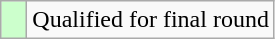<table class="wikitable">
<tr>
<td style="width:10px; background:#cfc"></td>
<td>Qualified for final round</td>
</tr>
</table>
